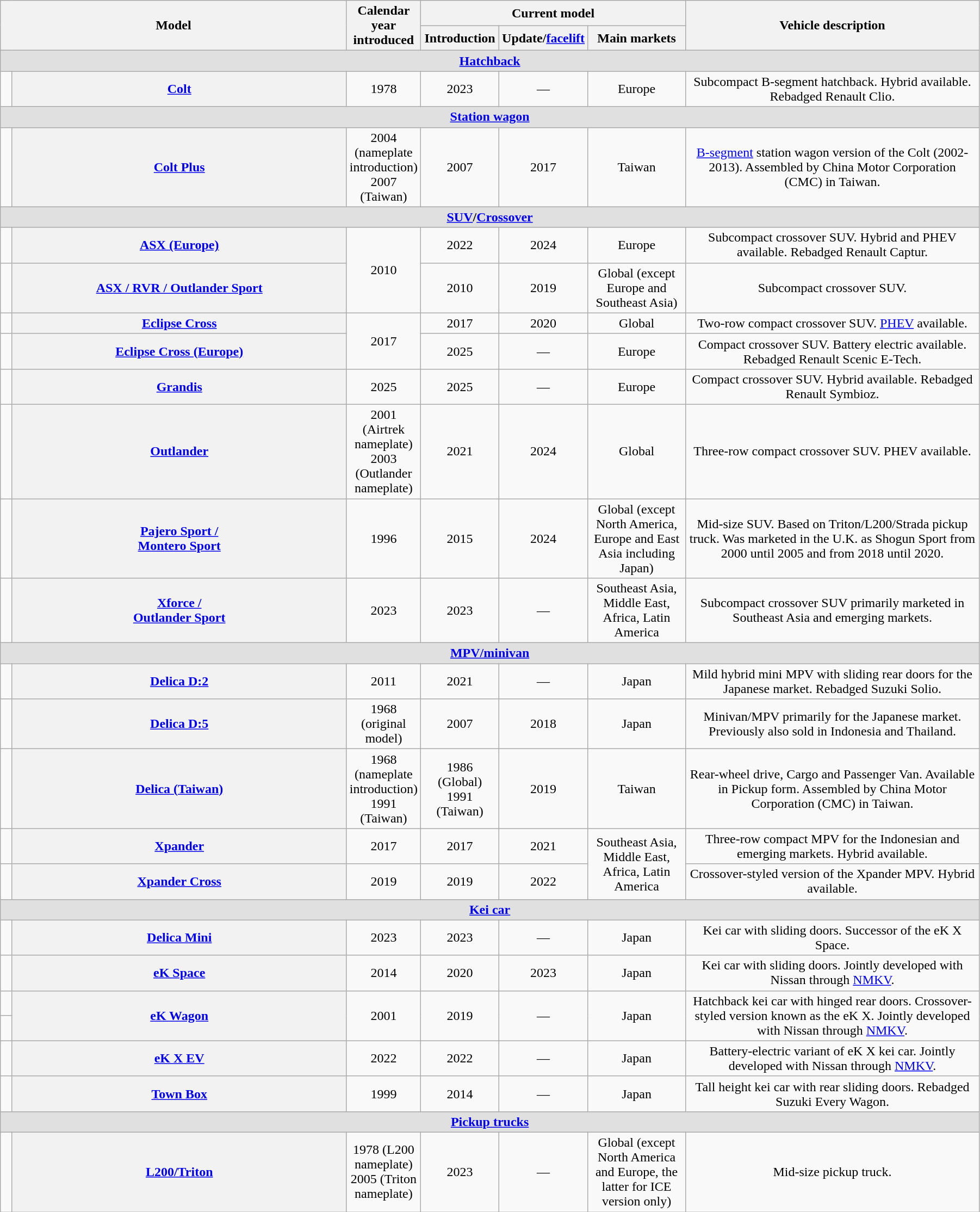<table class="wikitable" style="text-align: center; width: 95%">
<tr>
<th colspan="2" rowspan="2">Model</th>
<th rowspan="2" width="6%">Calendar year<br>introduced</th>
<th colspan="3" scope="col">Current model</th>
<th rowspan="2" width="30%">Vehicle description</th>
</tr>
<tr>
<th width="8%">Introduction</th>
<th width="8%">Update/<a href='#'>facelift</a></th>
<th width="10%">Main markets</th>
</tr>
<tr>
<td colspan="7" style="background-color:#e0e0e0;"><strong><a href='#'>Hatchback</a></strong></td>
</tr>
<tr>
<td></td>
<th scope="row"><a href='#'>Colt</a></th>
<td>1978</td>
<td>2023</td>
<td>—</td>
<td>Europe</td>
<td>Subcompact B-segment hatchback. Hybrid available. Rebadged Renault Clio.</td>
</tr>
<tr>
<td colspan="7" style="background-color:#e0e0e0;"><strong><a href='#'>Station wagon</a></strong></td>
</tr>
<tr>
<td></td>
<th><a href='#'>Colt Plus</a></th>
<td>2004 (nameplate introduction)<br>2007 (Taiwan)</td>
<td>2007</td>
<td>2017</td>
<td>Taiwan</td>
<td><a href='#'>B-segment</a> station wagon version of the Colt (2002-2013). Assembled by China Motor Corporation (CMC) in Taiwan.</td>
</tr>
<tr>
<td colspan="7" style="background-color:#e0e0e0;"><a href='#'><strong>SUV</strong></a><strong>/<a href='#'>Crossover</a></strong></td>
</tr>
<tr>
<td></td>
<th><a href='#'>ASX (Europe)</a></th>
<td rowspan="2">2010</td>
<td>2022</td>
<td>2024</td>
<td>Europe</td>
<td>Subcompact crossover SUV. Hybrid and PHEV available. Rebadged Renault Captur.</td>
</tr>
<tr>
<td></td>
<th><a href='#'>ASX / RVR / Outlander Sport</a></th>
<td>2010</td>
<td>2019</td>
<td>Global (except Europe and Southeast Asia)</td>
<td>Subcompact crossover SUV.</td>
</tr>
<tr>
<td></td>
<th scope="row"><a href='#'>Eclipse Cross</a></th>
<td rowspan="2">2017</td>
<td>2017</td>
<td>2020</td>
<td>Global</td>
<td>Two-row compact crossover SUV. <a href='#'>PHEV</a> available.</td>
</tr>
<tr>
<td></td>
<th scope="row"><a href='#'>Eclipse Cross (Europe)</a></th>
<td>2025</td>
<td>—</td>
<td>Europe</td>
<td>Compact crossover SUV. Battery electric available. Rebadged Renault Scenic E-Tech.</td>
</tr>
<tr>
<td></td>
<th scope="row"><a href='#'>Grandis</a></th>
<td>2025</td>
<td>2025</td>
<td>—</td>
<td>Europe</td>
<td>Compact crossover SUV. Hybrid available. Rebadged Renault Symbioz.</td>
</tr>
<tr>
<td></td>
<th><a href='#'>Outlander</a></th>
<td>2001 (Airtrek nameplate) 2003 (Outlander nameplate)</td>
<td>2021</td>
<td>2024</td>
<td>Global</td>
<td>Three-row compact crossover SUV. PHEV available.</td>
</tr>
<tr>
<td></td>
<th><a href='#'>Pajero Sport /<br>Montero Sport</a></th>
<td>1996</td>
<td>2015</td>
<td>2024</td>
<td>Global (except North America, Europe and East Asia including Japan)</td>
<td>Mid-size SUV. Based on Triton/L200/Strada pickup truck. Was marketed in the U.K. as Shogun Sport from 2000 until 2005 and from 2018 until 2020.</td>
</tr>
<tr>
<td></td>
<th><a href='#'>Xforce / <br>Outlander Sport</a></th>
<td>2023</td>
<td>2023</td>
<td>—</td>
<td>Southeast Asia, Middle East, Africa, Latin America</td>
<td>Subcompact crossover SUV primarily marketed in Southeast Asia and emerging markets.</td>
</tr>
<tr>
<td colspan="7" style="background-color:#e0e0e0;"><strong><a href='#'>MPV/minivan</a></strong></td>
</tr>
<tr>
<td><br></td>
<th scope="row"><a href='#'>Delica D:2</a></th>
<td>2011</td>
<td>2021</td>
<td>—</td>
<td>Japan</td>
<td>Mild hybrid mini MPV with sliding rear doors for the Japanese market. Rebadged Suzuki Solio.</td>
</tr>
<tr>
<td></td>
<th scope="row"><a href='#'>Delica D:5</a></th>
<td>1968 (original model)</td>
<td>2007</td>
<td>2018</td>
<td>Japan</td>
<td>Minivan/MPV primarily for the Japanese market. Previously also sold in Indonesia and Thailand.</td>
</tr>
<tr>
<td></td>
<th><a href='#'>Delica (Taiwan)</a></th>
<td>1968 (nameplate introduction)<br>1991 (Taiwan)</td>
<td>1986 (Global) 1991 (Taiwan)</td>
<td>2019</td>
<td>Taiwan</td>
<td>Rear-wheel drive, Cargo and Passenger Van. Available in Pickup form. Assembled by China Motor Corporation (CMC) in Taiwan.</td>
</tr>
<tr>
<td></td>
<th><a href='#'>Xpander</a></th>
<td>2017</td>
<td>2017</td>
<td>2021</td>
<td rowspan="2">Southeast Asia, Middle East, Africa, Latin America</td>
<td>Three-row compact MPV for the Indonesian and emerging markets. Hybrid available.</td>
</tr>
<tr>
<td></td>
<th><a href='#'>Xpander Cross</a></th>
<td>2019</td>
<td>2019</td>
<td>2022</td>
<td>Crossover-styled version of the Xpander MPV. Hybrid available.</td>
</tr>
<tr>
<td colspan="7" style="background-color:#e0e0e0;"><strong><a href='#'>Kei car</a></strong></td>
</tr>
<tr>
<td></td>
<th><a href='#'>Delica Mini</a></th>
<td>2023</td>
<td>2023</td>
<td>—</td>
<td>Japan</td>
<td>Kei car with sliding doors. Successor of the eK X Space.</td>
</tr>
<tr>
<td></td>
<th><a href='#'>eK Space</a></th>
<td>2014</td>
<td>2020</td>
<td>2023</td>
<td>Japan</td>
<td>Kei car with sliding doors. Jointly developed with Nissan through <a href='#'>NMKV</a>.</td>
</tr>
<tr>
<td></td>
<th rowspan="2"><a href='#'>eK Wagon</a></th>
<td rowspan="2">2001</td>
<td rowspan="2">2019</td>
<td rowspan="2">—</td>
<td rowspan="2">Japan</td>
<td rowspan="2">Hatchback kei car with hinged rear doors. Crossover-styled version known as the eK X. Jointly developed with Nissan through <a href='#'>NMKV</a>.</td>
</tr>
<tr>
<td></td>
</tr>
<tr>
<td></td>
<th><a href='#'>eK X EV</a></th>
<td>2022</td>
<td>2022</td>
<td>—</td>
<td>Japan</td>
<td>Battery-electric variant of eK X kei car. Jointly developed with Nissan through <a href='#'>NMKV</a>.</td>
</tr>
<tr>
<td></td>
<th><a href='#'>Town Box</a></th>
<td>1999</td>
<td>2014</td>
<td>—</td>
<td>Japan</td>
<td>Tall height kei car with rear sliding doors. Rebadged Suzuki Every Wagon.</td>
</tr>
<tr>
<td colspan="7" style="background-color:#e0e0e0;"><strong><a href='#'>Pickup trucks</a></strong></td>
</tr>
<tr>
<td></td>
<th><a href='#'>L200/Triton</a></th>
<td>1978 (L200 nameplate)<br>2005 (Triton nameplate)</td>
<td>2023</td>
<td>—</td>
<td>Global (except North America and Europe, the latter for ICE version only)</td>
<td>Mid-size pickup truck.</td>
</tr>
</table>
